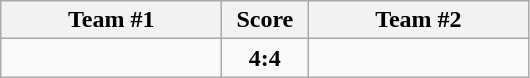<table class="wikitable" style="text-align:center;">
<tr>
<th width=140>Team #1</th>
<th width=50>Score</th>
<th width=140>Team #2</th>
</tr>
<tr>
<td style="text-align:right;"></td>
<td><strong>4:4</strong></td>
<td style="text-align:left;"></td>
</tr>
</table>
